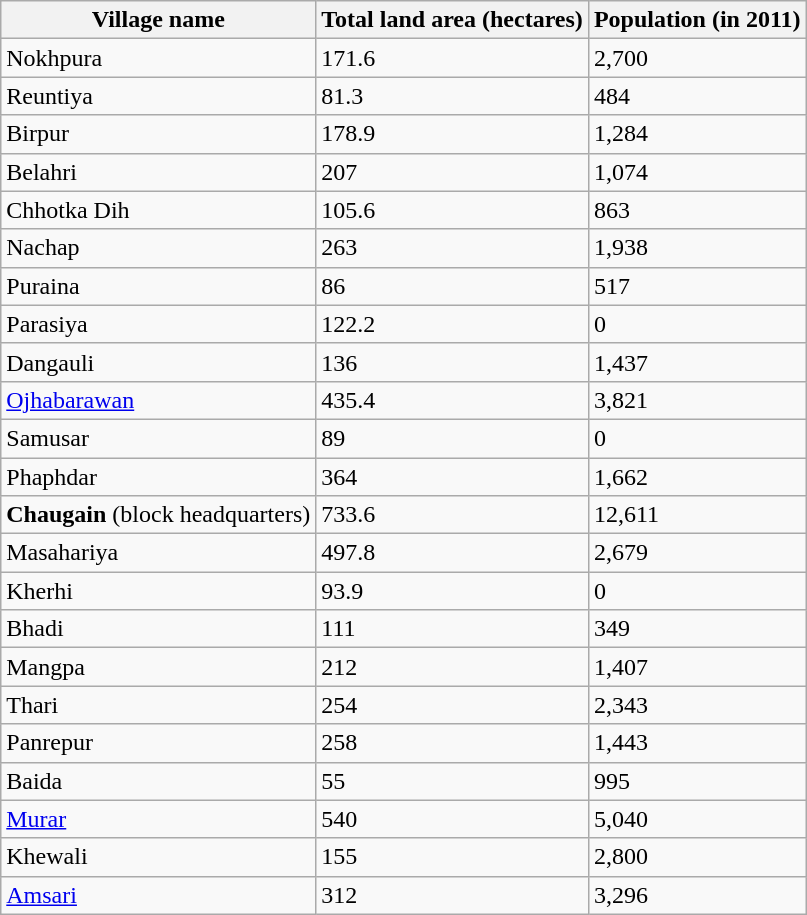<table class="wikitable sortable">
<tr>
<th>Village name</th>
<th>Total land area (hectares)</th>
<th>Population (in 2011)</th>
</tr>
<tr>
<td>Nokhpura</td>
<td>171.6</td>
<td>2,700</td>
</tr>
<tr>
<td>Reuntiya</td>
<td>81.3</td>
<td>484</td>
</tr>
<tr>
<td>Birpur</td>
<td>178.9</td>
<td>1,284</td>
</tr>
<tr>
<td>Belahri</td>
<td>207</td>
<td>1,074</td>
</tr>
<tr>
<td>Chhotka Dih</td>
<td>105.6</td>
<td>863</td>
</tr>
<tr>
<td>Nachap</td>
<td>263</td>
<td>1,938</td>
</tr>
<tr>
<td>Puraina</td>
<td>86</td>
<td>517</td>
</tr>
<tr>
<td>Parasiya</td>
<td>122.2</td>
<td>0</td>
</tr>
<tr>
<td>Dangauli</td>
<td>136</td>
<td>1,437</td>
</tr>
<tr>
<td><a href='#'>Ojhabarawan</a></td>
<td>435.4</td>
<td>3,821</td>
</tr>
<tr>
<td>Samusar</td>
<td>89</td>
<td>0</td>
</tr>
<tr>
<td>Phaphdar</td>
<td>364</td>
<td>1,662</td>
</tr>
<tr>
<td><strong>Chaugain</strong> (block headquarters)</td>
<td>733.6</td>
<td>12,611</td>
</tr>
<tr>
<td>Masahariya</td>
<td>497.8</td>
<td>2,679</td>
</tr>
<tr>
<td>Kherhi</td>
<td>93.9</td>
<td>0</td>
</tr>
<tr>
<td>Bhadi</td>
<td>111</td>
<td>349</td>
</tr>
<tr>
<td>Mangpa</td>
<td>212</td>
<td>1,407</td>
</tr>
<tr>
<td>Thari</td>
<td>254</td>
<td>2,343</td>
</tr>
<tr>
<td>Panrepur</td>
<td>258</td>
<td>1,443</td>
</tr>
<tr>
<td>Baida</td>
<td>55</td>
<td>995</td>
</tr>
<tr>
<td><a href='#'>Murar</a></td>
<td>540</td>
<td>5,040</td>
</tr>
<tr>
<td>Khewali</td>
<td>155</td>
<td>2,800</td>
</tr>
<tr>
<td><a href='#'>Amsari</a></td>
<td>312</td>
<td>3,296</td>
</tr>
</table>
